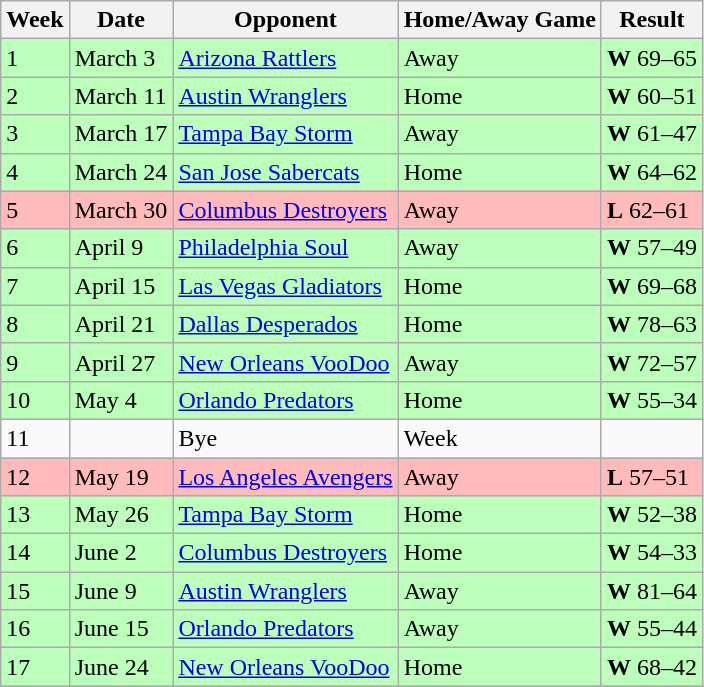<table class="wikitable">
<tr>
<th>Week</th>
<th>Date</th>
<th>Opponent</th>
<th>Home/Away Game</th>
<th>Result</th>
</tr>
<tr bgcolor="bbffbb">
<td>1</td>
<td>March 3</td>
<td><a href='#'>Arizona Rattlers</a></td>
<td>Away</td>
<td><strong>W</strong> 69–65</td>
</tr>
<tr bgcolor="bbffbb">
<td>2</td>
<td>March 11</td>
<td><a href='#'>Austin Wranglers</a></td>
<td>Home</td>
<td><strong>W</strong> 60–51</td>
</tr>
<tr bgcolor="bbffbb">
<td>3</td>
<td>March 17</td>
<td><a href='#'>Tampa Bay Storm</a></td>
<td>Away</td>
<td><strong>W</strong> 61–47</td>
</tr>
<tr bgcolor="bbffbb">
<td>4</td>
<td>March 24</td>
<td><a href='#'>San Jose Sabercats</a></td>
<td>Home</td>
<td><strong>W</strong> 64–62</td>
</tr>
<tr bgcolor="ffbbbb">
<td>5</td>
<td>March 30</td>
<td><a href='#'>Columbus Destroyers</a></td>
<td>Away</td>
<td><strong>L</strong> 62–61</td>
</tr>
<tr bgcolor="bbffbb">
<td>6</td>
<td>April 9</td>
<td><a href='#'>Philadelphia Soul</a></td>
<td>Away</td>
<td><strong>W</strong> 57–49</td>
</tr>
<tr bgcolor="bbffbb">
<td>7</td>
<td>April 15</td>
<td><a href='#'>Las Vegas Gladiators</a></td>
<td>Home</td>
<td><strong>W</strong> 69–68</td>
</tr>
<tr bgcolor="bbffbb">
<td>8</td>
<td>April 21</td>
<td><a href='#'>Dallas Desperados</a></td>
<td>Home</td>
<td><strong>W</strong> 78–63</td>
</tr>
<tr bgcolor="bbffbb">
<td>9</td>
<td>April 27</td>
<td><a href='#'>New Orleans VooDoo</a></td>
<td>Away</td>
<td><strong>W</strong> 72–57</td>
</tr>
<tr bgcolor="bbffbb">
<td>10</td>
<td>May 4</td>
<td><a href='#'>Orlando Predators</a></td>
<td>Home</td>
<td><strong>W</strong> 55–34</td>
</tr>
<tr>
<td>11</td>
<td></td>
<td>Bye</td>
<td>Week</td>
</tr>
<tr bgcolor="ffbbbb">
<td>12</td>
<td>May 19</td>
<td><a href='#'>Los Angeles Avengers</a></td>
<td>Away</td>
<td><strong>L</strong> 57–51</td>
</tr>
<tr bgcolor="bbffbb">
<td>13</td>
<td>May 26</td>
<td><a href='#'>Tampa Bay Storm</a></td>
<td>Home</td>
<td><strong>W</strong> 52–38</td>
</tr>
<tr bgcolor="bbffbb">
<td>14</td>
<td>June 2</td>
<td><a href='#'>Columbus Destroyers</a></td>
<td>Home</td>
<td><strong>W</strong> 54–33</td>
</tr>
<tr bgcolor="bbffbb">
<td>15</td>
<td>June 9</td>
<td><a href='#'>Austin Wranglers</a></td>
<td>Away</td>
<td><strong>W</strong> 81–64</td>
</tr>
<tr bgcolor="bbffbb">
<td>16</td>
<td>June 15</td>
<td><a href='#'>Orlando Predators</a></td>
<td>Away</td>
<td><strong>W</strong> 55–44</td>
</tr>
<tr bgcolor="bbffbb">
<td>17</td>
<td>June 24</td>
<td><a href='#'>New Orleans VooDoo</a></td>
<td>Home</td>
<td><strong>W</strong> 68–42</td>
</tr>
<tr>
</tr>
</table>
